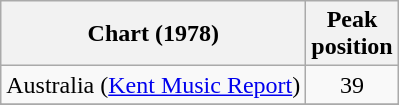<table class="wikitable sortable">
<tr>
<th>Chart (1978)</th>
<th>Peak<br>position</th>
</tr>
<tr>
<td>Australia (<a href='#'>Kent Music Report</a>)</td>
<td align="center">39</td>
</tr>
<tr>
</tr>
<tr>
</tr>
<tr>
</tr>
<tr>
</tr>
<tr>
</tr>
<tr>
</tr>
</table>
